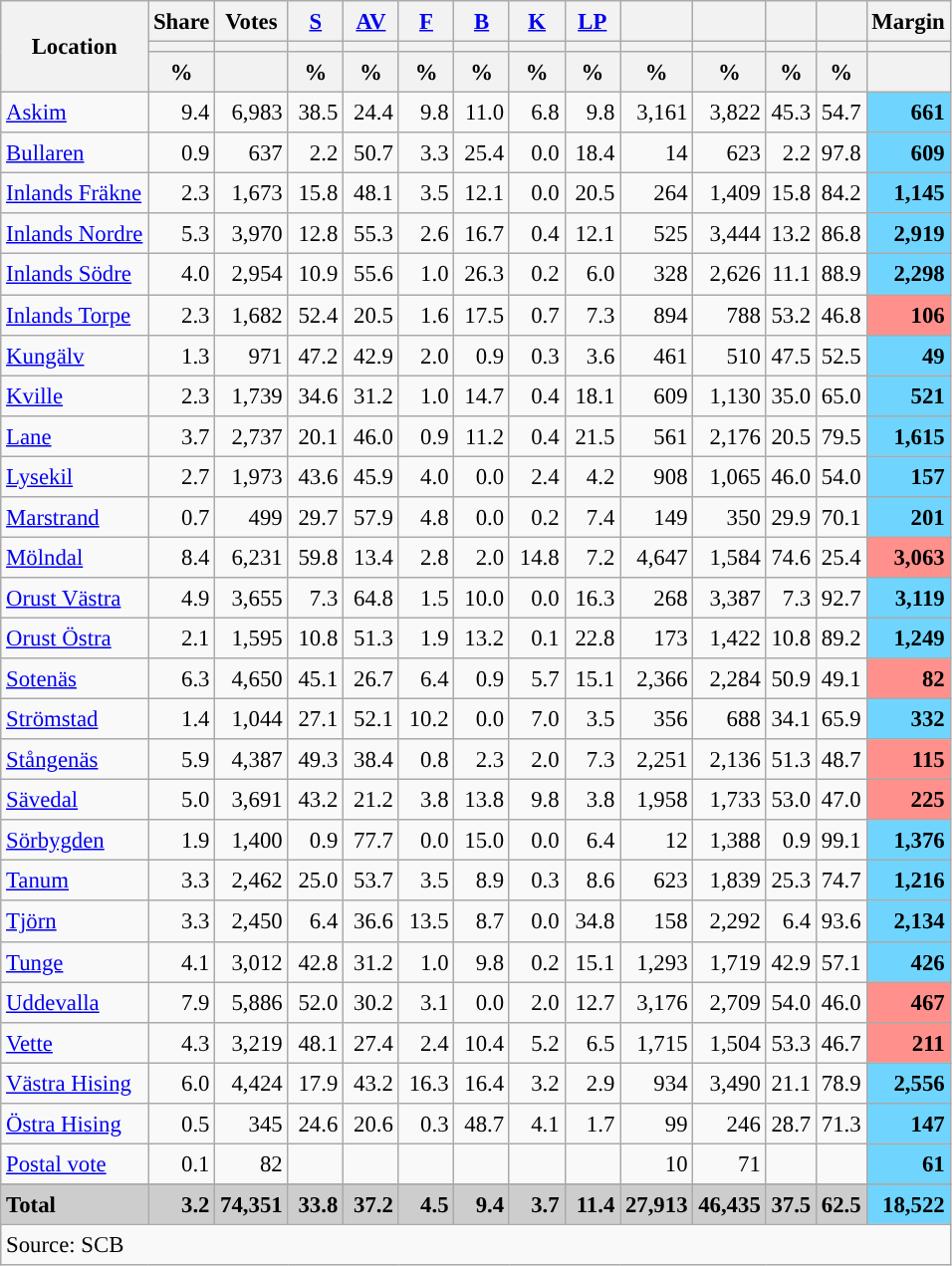<table class="wikitable sortable" style="text-align:right; font-size:95%; line-height:20px;">
<tr>
<th rowspan="3">Location</th>
<th>Share</th>
<th>Votes</th>
<th width="30px" class="unsortable"><a href='#'>S</a></th>
<th width="30px" class="unsortable"><a href='#'>AV</a></th>
<th width="30px" class="unsortable"><a href='#'>F</a></th>
<th width="30px" class="unsortable"><a href='#'>B</a></th>
<th width="30px" class="unsortable"><a href='#'>K</a></th>
<th width="30px" class="unsortable"><a href='#'>LP</a></th>
<th></th>
<th></th>
<th></th>
<th></th>
<th>Margin</th>
</tr>
<tr>
<th></th>
<th></th>
<th style="background:"></th>
<th style="background:"></th>
<th style="background:"></th>
<th style="background:"></th>
<th style="background:"></th>
<th style="background:"></th>
<th style="background:"></th>
<th style="background:"></th>
<th style="background:"></th>
<th style="background:"></th>
<th></th>
</tr>
<tr>
<th data-sort-type="number">%</th>
<th></th>
<th data-sort-type="number">%</th>
<th data-sort-type="number">%</th>
<th data-sort-type="number">%</th>
<th data-sort-type="number">%</th>
<th data-sort-type="number">%</th>
<th data-sort-type="number">%</th>
<th data-sort-type="number">%</th>
<th data-sort-type="number">%</th>
<th data-sort-type="number">%</th>
<th data-sort-type="number">%</th>
<th></th>
</tr>
<tr>
<td align=left><a href='#'>Askim</a></td>
<td>9.4</td>
<td>6,983</td>
<td>38.5</td>
<td>24.4</td>
<td>9.8</td>
<td>11.0</td>
<td>6.8</td>
<td>9.8</td>
<td>3,161</td>
<td>3,822</td>
<td>45.3</td>
<td>54.7</td>
<td bgcolor=#6fd5fe><strong>661</strong></td>
</tr>
<tr>
<td align=left><a href='#'>Bullaren</a></td>
<td>0.9</td>
<td>637</td>
<td>2.2</td>
<td>50.7</td>
<td>3.3</td>
<td>25.4</td>
<td>0.0</td>
<td>18.4</td>
<td>14</td>
<td>623</td>
<td>2.2</td>
<td>97.8</td>
<td bgcolor=#6fd5fe><strong>609</strong></td>
</tr>
<tr>
<td align=left><a href='#'>Inlands Fräkne</a></td>
<td>2.3</td>
<td>1,673</td>
<td>15.8</td>
<td>48.1</td>
<td>3.5</td>
<td>12.1</td>
<td>0.0</td>
<td>20.5</td>
<td>264</td>
<td>1,409</td>
<td>15.8</td>
<td>84.2</td>
<td bgcolor=#6fd5fe><strong>1,145</strong></td>
</tr>
<tr>
<td align=left><a href='#'>Inlands Nordre</a></td>
<td>5.3</td>
<td>3,970</td>
<td>12.8</td>
<td>55.3</td>
<td>2.6</td>
<td>16.7</td>
<td>0.4</td>
<td>12.1</td>
<td>525</td>
<td>3,444</td>
<td>13.2</td>
<td>86.8</td>
<td bgcolor=#6fd5fe><strong>2,919</strong></td>
</tr>
<tr>
<td align=left><a href='#'>Inlands Södre</a></td>
<td>4.0</td>
<td>2,954</td>
<td>10.9</td>
<td>55.6</td>
<td>1.0</td>
<td>26.3</td>
<td>0.2</td>
<td>6.0</td>
<td>328</td>
<td>2,626</td>
<td>11.1</td>
<td>88.9</td>
<td bgcolor=#6fd5fe><strong>2,298</strong></td>
</tr>
<tr>
<td align=left><a href='#'>Inlands Torpe</a></td>
<td>2.3</td>
<td>1,682</td>
<td>52.4</td>
<td>20.5</td>
<td>1.6</td>
<td>17.5</td>
<td>0.7</td>
<td>7.3</td>
<td>894</td>
<td>788</td>
<td>53.2</td>
<td>46.8</td>
<td bgcolor=#ff908c><strong>106</strong></td>
</tr>
<tr>
<td align=left><a href='#'>Kungälv</a></td>
<td>1.3</td>
<td>971</td>
<td>47.2</td>
<td>42.9</td>
<td>2.0</td>
<td>0.9</td>
<td>0.3</td>
<td>3.6</td>
<td>461</td>
<td>510</td>
<td>47.5</td>
<td>52.5</td>
<td bgcolor=#6fd5fe><strong>49</strong></td>
</tr>
<tr>
<td align=left><a href='#'>Kville</a></td>
<td>2.3</td>
<td>1,739</td>
<td>34.6</td>
<td>31.2</td>
<td>1.0</td>
<td>14.7</td>
<td>0.4</td>
<td>18.1</td>
<td>609</td>
<td>1,130</td>
<td>35.0</td>
<td>65.0</td>
<td bgcolor=#6fd5fe><strong>521</strong></td>
</tr>
<tr>
<td align=left><a href='#'>Lane</a></td>
<td>3.7</td>
<td>2,737</td>
<td>20.1</td>
<td>46.0</td>
<td>0.9</td>
<td>11.2</td>
<td>0.4</td>
<td>21.5</td>
<td>561</td>
<td>2,176</td>
<td>20.5</td>
<td>79.5</td>
<td bgcolor=#6fd5fe><strong>1,615</strong></td>
</tr>
<tr>
<td align=left><a href='#'>Lysekil</a></td>
<td>2.7</td>
<td>1,973</td>
<td>43.6</td>
<td>45.9</td>
<td>4.0</td>
<td>0.0</td>
<td>2.4</td>
<td>4.2</td>
<td>908</td>
<td>1,065</td>
<td>46.0</td>
<td>54.0</td>
<td bgcolor=#6fd5fe><strong>157</strong></td>
</tr>
<tr>
<td align=left><a href='#'>Marstrand</a></td>
<td>0.7</td>
<td>499</td>
<td>29.7</td>
<td>57.9</td>
<td>4.8</td>
<td>0.0</td>
<td>0.2</td>
<td>7.4</td>
<td>149</td>
<td>350</td>
<td>29.9</td>
<td>70.1</td>
<td bgcolor=#6fd5fe><strong>201</strong></td>
</tr>
<tr>
<td align=left><a href='#'>Mölndal</a></td>
<td>8.4</td>
<td>6,231</td>
<td>59.8</td>
<td>13.4</td>
<td>2.8</td>
<td>2.0</td>
<td>14.8</td>
<td>7.2</td>
<td>4,647</td>
<td>1,584</td>
<td>74.6</td>
<td>25.4</td>
<td bgcolor=#ff908c><strong>3,063</strong></td>
</tr>
<tr>
<td align=left><a href='#'>Orust Västra</a></td>
<td>4.9</td>
<td>3,655</td>
<td>7.3</td>
<td>64.8</td>
<td>1.5</td>
<td>10.0</td>
<td>0.0</td>
<td>16.3</td>
<td>268</td>
<td>3,387</td>
<td>7.3</td>
<td>92.7</td>
<td bgcolor=#6fd5fe><strong>3,119</strong></td>
</tr>
<tr>
<td align=left><a href='#'>Orust Östra</a></td>
<td>2.1</td>
<td>1,595</td>
<td>10.8</td>
<td>51.3</td>
<td>1.9</td>
<td>13.2</td>
<td>0.1</td>
<td>22.8</td>
<td>173</td>
<td>1,422</td>
<td>10.8</td>
<td>89.2</td>
<td bgcolor=#6fd5fe><strong>1,249</strong></td>
</tr>
<tr>
<td align=left><a href='#'>Sotenäs</a></td>
<td>6.3</td>
<td>4,650</td>
<td>45.1</td>
<td>26.7</td>
<td>6.4</td>
<td>0.9</td>
<td>5.7</td>
<td>15.1</td>
<td>2,366</td>
<td>2,284</td>
<td>50.9</td>
<td>49.1</td>
<td bgcolor=#ff908c><strong>82</strong></td>
</tr>
<tr>
<td align=left><a href='#'>Strömstad</a></td>
<td>1.4</td>
<td>1,044</td>
<td>27.1</td>
<td>52.1</td>
<td>10.2</td>
<td>0.0</td>
<td>7.0</td>
<td>3.5</td>
<td>356</td>
<td>688</td>
<td>34.1</td>
<td>65.9</td>
<td bgcolor=#6fd5fe><strong>332</strong></td>
</tr>
<tr>
<td align=left><a href='#'>Stångenäs</a></td>
<td>5.9</td>
<td>4,387</td>
<td>49.3</td>
<td>38.4</td>
<td>0.8</td>
<td>2.3</td>
<td>2.0</td>
<td>7.3</td>
<td>2,251</td>
<td>2,136</td>
<td>51.3</td>
<td>48.7</td>
<td bgcolor=#ff908c><strong>115</strong></td>
</tr>
<tr>
<td align=left><a href='#'>Sävedal</a></td>
<td>5.0</td>
<td>3,691</td>
<td>43.2</td>
<td>21.2</td>
<td>3.8</td>
<td>13.8</td>
<td>9.8</td>
<td>3.8</td>
<td>1,958</td>
<td>1,733</td>
<td>53.0</td>
<td>47.0</td>
<td bgcolor=#ff908c><strong>225</strong></td>
</tr>
<tr>
<td align=left><a href='#'>Sörbygden</a></td>
<td>1.9</td>
<td>1,400</td>
<td>0.9</td>
<td>77.7</td>
<td>0.0</td>
<td>15.0</td>
<td>0.0</td>
<td>6.4</td>
<td>12</td>
<td>1,388</td>
<td>0.9</td>
<td>99.1</td>
<td bgcolor=#6fd5fe><strong>1,376</strong></td>
</tr>
<tr>
<td align=left><a href='#'>Tanum</a></td>
<td>3.3</td>
<td>2,462</td>
<td>25.0</td>
<td>53.7</td>
<td>3.5</td>
<td>8.9</td>
<td>0.3</td>
<td>8.6</td>
<td>623</td>
<td>1,839</td>
<td>25.3</td>
<td>74.7</td>
<td bgcolor=#6fd5fe><strong>1,216</strong></td>
</tr>
<tr>
<td align=left><a href='#'>Tjörn</a></td>
<td>3.3</td>
<td>2,450</td>
<td>6.4</td>
<td>36.6</td>
<td>13.5</td>
<td>8.7</td>
<td>0.0</td>
<td>34.8</td>
<td>158</td>
<td>2,292</td>
<td>6.4</td>
<td>93.6</td>
<td bgcolor=#6fd5fe><strong>2,134</strong></td>
</tr>
<tr>
<td align=left><a href='#'>Tunge</a></td>
<td>4.1</td>
<td>3,012</td>
<td>42.8</td>
<td>31.2</td>
<td>1.0</td>
<td>9.8</td>
<td>0.2</td>
<td>15.1</td>
<td>1,293</td>
<td>1,719</td>
<td>42.9</td>
<td>57.1</td>
<td bgcolor=#6fd5fe><strong>426</strong></td>
</tr>
<tr>
<td align=left><a href='#'>Uddevalla</a></td>
<td>7.9</td>
<td>5,886</td>
<td>52.0</td>
<td>30.2</td>
<td>3.1</td>
<td>0.0</td>
<td>2.0</td>
<td>12.7</td>
<td>3,176</td>
<td>2,709</td>
<td>54.0</td>
<td>46.0</td>
<td bgcolor=#ff908c><strong>467</strong></td>
</tr>
<tr>
<td align=left><a href='#'>Vette</a></td>
<td>4.3</td>
<td>3,219</td>
<td>48.1</td>
<td>27.4</td>
<td>2.4</td>
<td>10.4</td>
<td>5.2</td>
<td>6.5</td>
<td>1,715</td>
<td>1,504</td>
<td>53.3</td>
<td>46.7</td>
<td bgcolor=#ff908c><strong>211</strong></td>
</tr>
<tr>
<td align=left><a href='#'>Västra Hising</a></td>
<td>6.0</td>
<td>4,424</td>
<td>17.9</td>
<td>43.2</td>
<td>16.3</td>
<td>16.4</td>
<td>3.2</td>
<td>2.9</td>
<td>934</td>
<td>3,490</td>
<td>21.1</td>
<td>78.9</td>
<td bgcolor=#6fd5fe><strong>2,556</strong></td>
</tr>
<tr>
<td align=left><a href='#'>Östra Hising</a></td>
<td>0.5</td>
<td>345</td>
<td>24.6</td>
<td>20.6</td>
<td>0.3</td>
<td>48.7</td>
<td>4.1</td>
<td>1.7</td>
<td>99</td>
<td>246</td>
<td>28.7</td>
<td>71.3</td>
<td bgcolor=#6fd5fe><strong>147</strong></td>
</tr>
<tr>
<td align=left><a href='#'>Postal vote</a></td>
<td>0.1</td>
<td>82</td>
<td></td>
<td></td>
<td></td>
<td></td>
<td></td>
<td></td>
<td>10</td>
<td>71</td>
<td></td>
<td></td>
<td bgcolor=#6fd5fe><strong>61</strong></td>
</tr>
<tr>
</tr>
<tr style="background:#CDCDCD;">
<td align=left><strong>Total</strong></td>
<td><strong>3.2</strong></td>
<td><strong>74,351</strong></td>
<td><strong>33.8</strong></td>
<td><strong>37.2</strong></td>
<td><strong>4.5</strong></td>
<td><strong>9.4</strong></td>
<td><strong>3.7</strong></td>
<td><strong>11.4</strong></td>
<td><strong>27,913</strong></td>
<td><strong>46,435</strong></td>
<td><strong>37.5</strong></td>
<td><strong>62.5</strong></td>
<td bgcolor=#6fd5fe><strong>18,522</strong></td>
</tr>
<tr>
<td align=left colspan=14>Source: SCB </td>
</tr>
</table>
